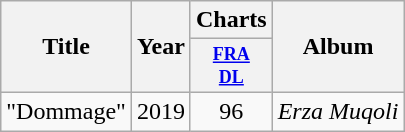<table class="wikitable">
<tr>
<th rowspan="2">Title</th>
<th rowspan="2">Year</th>
<th colspan="1">Charts</th>
<th rowspan="2">Album</th>
</tr>
<tr>
<th style="width:3em;font-size:75%"><a href='#'>FRA<br>DL</a><br></th>
</tr>
<tr>
<td>"Dommage"</td>
<td align="center" rowspan="2">2019</td>
<td align="center">96</td>
<td rowspan="2"><em>Erza Muqoli</em></td>
</tr>
</table>
